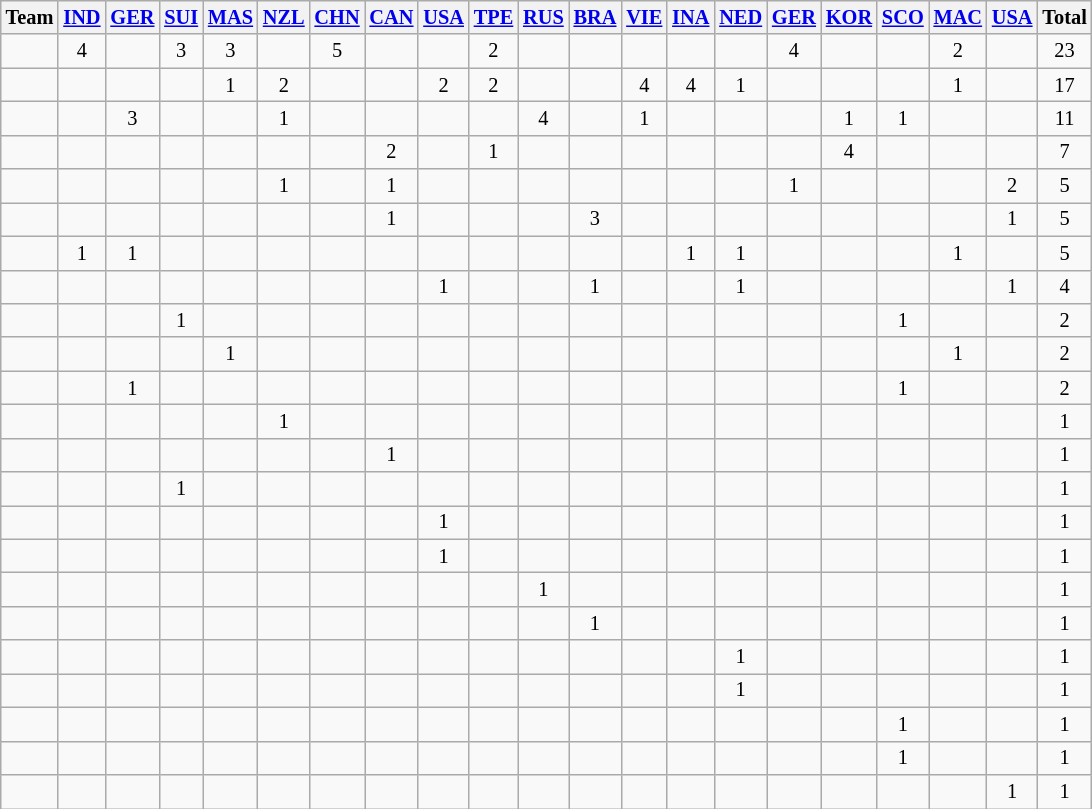<table class=wikitable style="font-size:85%; text-align:center">
<tr>
<th>Team</th>
<th><a href='#'>IND</a></th>
<th><a href='#'>GER</a></th>
<th><a href='#'>SUI</a></th>
<th><a href='#'>MAS</a></th>
<th><a href='#'>NZL</a></th>
<th><a href='#'>CHN</a></th>
<th><a href='#'>CAN</a></th>
<th><a href='#'>USA</a></th>
<th><a href='#'>TPE</a></th>
<th><a href='#'>RUS</a></th>
<th><a href='#'>BRA</a></th>
<th><a href='#'>VIE</a></th>
<th><a href='#'>INA</a></th>
<th><a href='#'>NED</a></th>
<th><a href='#'>GER</a></th>
<th><a href='#'>KOR</a></th>
<th><a href='#'>SCO</a></th>
<th><a href='#'>MAC</a></th>
<th><a href='#'>USA</a></th>
<th>Total</th>
</tr>
<tr>
<td align=left></td>
<td>4</td>
<td></td>
<td>3</td>
<td>3</td>
<td></td>
<td>5</td>
<td></td>
<td></td>
<td>2</td>
<td></td>
<td></td>
<td></td>
<td></td>
<td></td>
<td>4</td>
<td></td>
<td></td>
<td>2</td>
<td></td>
<td>23</td>
</tr>
<tr>
<td align=left></td>
<td></td>
<td></td>
<td></td>
<td>1</td>
<td>2</td>
<td></td>
<td></td>
<td>2</td>
<td>2</td>
<td></td>
<td></td>
<td>4</td>
<td>4</td>
<td>1</td>
<td></td>
<td></td>
<td></td>
<td>1</td>
<td></td>
<td>17</td>
</tr>
<tr>
<td align=left></td>
<td></td>
<td>3</td>
<td></td>
<td></td>
<td>1</td>
<td></td>
<td></td>
<td></td>
<td></td>
<td>4</td>
<td></td>
<td>1</td>
<td></td>
<td></td>
<td></td>
<td>1</td>
<td>1</td>
<td></td>
<td></td>
<td>11</td>
</tr>
<tr>
<td align=left></td>
<td></td>
<td></td>
<td></td>
<td></td>
<td></td>
<td></td>
<td>2</td>
<td></td>
<td>1</td>
<td></td>
<td></td>
<td></td>
<td></td>
<td></td>
<td></td>
<td>4</td>
<td></td>
<td></td>
<td></td>
<td>7</td>
</tr>
<tr>
<td align=left></td>
<td></td>
<td></td>
<td></td>
<td></td>
<td>1</td>
<td></td>
<td>1</td>
<td></td>
<td></td>
<td></td>
<td></td>
<td></td>
<td></td>
<td></td>
<td>1</td>
<td></td>
<td></td>
<td></td>
<td>2</td>
<td>5</td>
</tr>
<tr>
<td align=left></td>
<td></td>
<td></td>
<td></td>
<td></td>
<td></td>
<td></td>
<td>1</td>
<td></td>
<td></td>
<td></td>
<td>3</td>
<td></td>
<td></td>
<td></td>
<td></td>
<td></td>
<td></td>
<td></td>
<td>1</td>
<td>5</td>
</tr>
<tr>
<td align=left></td>
<td>1</td>
<td>1</td>
<td></td>
<td></td>
<td></td>
<td></td>
<td></td>
<td></td>
<td></td>
<td></td>
<td></td>
<td></td>
<td>1</td>
<td>1</td>
<td></td>
<td></td>
<td></td>
<td>1</td>
<td></td>
<td>5</td>
</tr>
<tr>
<td align=left></td>
<td></td>
<td></td>
<td></td>
<td></td>
<td></td>
<td></td>
<td></td>
<td>1</td>
<td></td>
<td></td>
<td>1</td>
<td></td>
<td></td>
<td>1</td>
<td></td>
<td></td>
<td></td>
<td></td>
<td>1</td>
<td>4</td>
</tr>
<tr>
<td align=left></td>
<td></td>
<td></td>
<td>1</td>
<td></td>
<td></td>
<td></td>
<td></td>
<td></td>
<td></td>
<td></td>
<td></td>
<td></td>
<td></td>
<td></td>
<td></td>
<td></td>
<td>1</td>
<td></td>
<td></td>
<td>2</td>
</tr>
<tr>
<td align=left></td>
<td></td>
<td></td>
<td></td>
<td>1</td>
<td></td>
<td></td>
<td></td>
<td></td>
<td></td>
<td></td>
<td></td>
<td></td>
<td></td>
<td></td>
<td></td>
<td></td>
<td></td>
<td>1</td>
<td></td>
<td>2</td>
</tr>
<tr>
<td align=left></td>
<td></td>
<td>1</td>
<td></td>
<td></td>
<td></td>
<td></td>
<td></td>
<td></td>
<td></td>
<td></td>
<td></td>
<td></td>
<td></td>
<td></td>
<td></td>
<td></td>
<td>1</td>
<td></td>
<td></td>
<td>2</td>
</tr>
<tr>
<td align=left></td>
<td></td>
<td></td>
<td></td>
<td></td>
<td>1</td>
<td></td>
<td></td>
<td></td>
<td></td>
<td></td>
<td></td>
<td></td>
<td></td>
<td></td>
<td></td>
<td></td>
<td></td>
<td></td>
<td></td>
<td>1</td>
</tr>
<tr>
<td align=left></td>
<td></td>
<td></td>
<td></td>
<td></td>
<td></td>
<td></td>
<td>1</td>
<td></td>
<td></td>
<td></td>
<td></td>
<td></td>
<td></td>
<td></td>
<td></td>
<td></td>
<td></td>
<td></td>
<td></td>
<td>1</td>
</tr>
<tr>
<td align=left></td>
<td></td>
<td></td>
<td>1</td>
<td></td>
<td></td>
<td></td>
<td></td>
<td></td>
<td></td>
<td></td>
<td></td>
<td></td>
<td></td>
<td></td>
<td></td>
<td></td>
<td></td>
<td></td>
<td></td>
<td>1</td>
</tr>
<tr>
<td align=left></td>
<td></td>
<td></td>
<td></td>
<td></td>
<td></td>
<td></td>
<td></td>
<td>1</td>
<td></td>
<td></td>
<td></td>
<td></td>
<td></td>
<td></td>
<td></td>
<td></td>
<td></td>
<td></td>
<td></td>
<td>1</td>
</tr>
<tr>
<td align=left></td>
<td></td>
<td></td>
<td></td>
<td></td>
<td></td>
<td></td>
<td></td>
<td>1</td>
<td></td>
<td></td>
<td></td>
<td></td>
<td></td>
<td></td>
<td></td>
<td></td>
<td></td>
<td></td>
<td></td>
<td>1</td>
</tr>
<tr>
<td align=left></td>
<td></td>
<td></td>
<td></td>
<td></td>
<td></td>
<td></td>
<td></td>
<td></td>
<td></td>
<td>1</td>
<td></td>
<td></td>
<td></td>
<td></td>
<td></td>
<td></td>
<td></td>
<td></td>
<td></td>
<td>1</td>
</tr>
<tr>
<td align=left></td>
<td></td>
<td></td>
<td></td>
<td></td>
<td></td>
<td></td>
<td></td>
<td></td>
<td></td>
<td></td>
<td>1</td>
<td></td>
<td></td>
<td></td>
<td></td>
<td></td>
<td></td>
<td></td>
<td></td>
<td>1</td>
</tr>
<tr>
<td align=left></td>
<td></td>
<td></td>
<td></td>
<td></td>
<td></td>
<td></td>
<td></td>
<td></td>
<td></td>
<td></td>
<td></td>
<td></td>
<td></td>
<td>1</td>
<td></td>
<td></td>
<td></td>
<td></td>
<td></td>
<td>1</td>
</tr>
<tr>
<td align=left></td>
<td></td>
<td></td>
<td></td>
<td></td>
<td></td>
<td></td>
<td></td>
<td></td>
<td></td>
<td></td>
<td></td>
<td></td>
<td></td>
<td>1</td>
<td></td>
<td></td>
<td></td>
<td></td>
<td></td>
<td>1</td>
</tr>
<tr>
<td align=left></td>
<td></td>
<td></td>
<td></td>
<td></td>
<td></td>
<td></td>
<td></td>
<td></td>
<td></td>
<td></td>
<td></td>
<td></td>
<td></td>
<td></td>
<td></td>
<td></td>
<td>1</td>
<td></td>
<td></td>
<td>1</td>
</tr>
<tr>
<td align=left></td>
<td></td>
<td></td>
<td></td>
<td></td>
<td></td>
<td></td>
<td></td>
<td></td>
<td></td>
<td></td>
<td></td>
<td></td>
<td></td>
<td></td>
<td></td>
<td></td>
<td>1</td>
<td></td>
<td></td>
<td>1</td>
</tr>
<tr>
<td align=left></td>
<td></td>
<td></td>
<td></td>
<td></td>
<td></td>
<td></td>
<td></td>
<td></td>
<td></td>
<td></td>
<td></td>
<td></td>
<td></td>
<td></td>
<td></td>
<td></td>
<td></td>
<td></td>
<td>1</td>
<td>1</td>
</tr>
</table>
